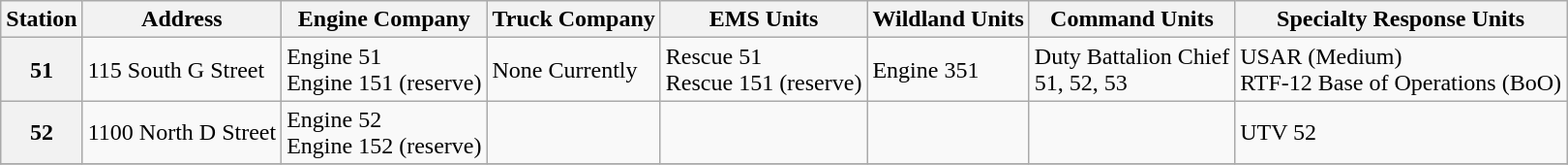<table class="wikitable">
<tr>
<th>Station</th>
<th>Address</th>
<th>Engine Company</th>
<th>Truck Company</th>
<th>EMS Units</th>
<th>Wildland Units</th>
<th>Command Units</th>
<th>Specialty Response Units</th>
</tr>
<tr>
<th>51</th>
<td>115 South G Street</td>
<td>Engine 51<br>Engine 151 (reserve)</td>
<td>None Currently</td>
<td>Rescue 51<br>Rescue 151 (reserve)</td>
<td>Engine 351</td>
<td>Duty Battalion Chief <br> 51, 52, 53</td>
<td>USAR (Medium)<br>RTF-12 Base of Operations (BoO)</td>
</tr>
<tr>
<th>52</th>
<td>1100 North D Street</td>
<td>Engine 52<br>Engine 152 (reserve)</td>
<td></td>
<td></td>
<td></td>
<td></td>
<td>UTV 52</td>
</tr>
<tr>
</tr>
</table>
